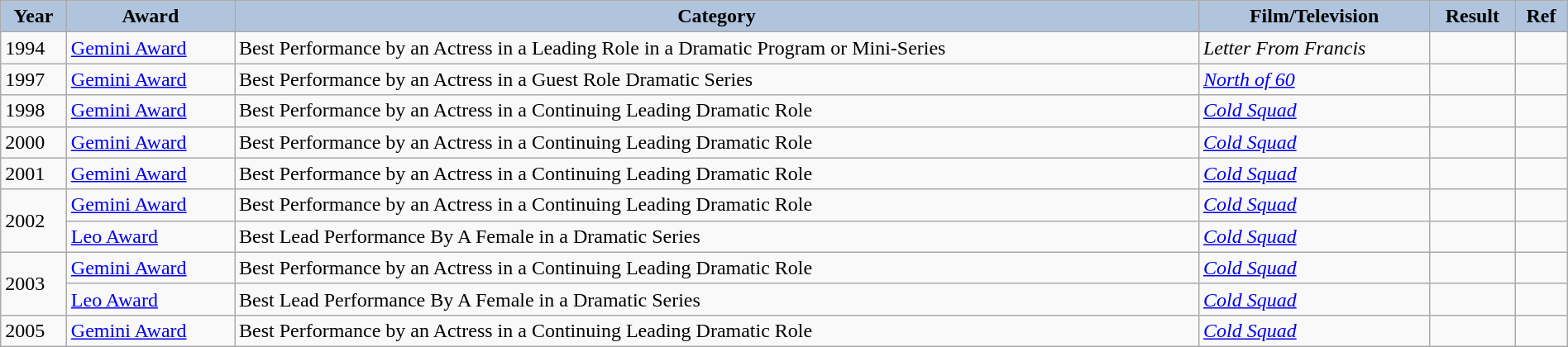<table class="wikitable" style="width:100%;">
<tr style="text-align:center;">
<th style="background:#B0C4DE;">Year</th>
<th style="background:#B0C4DE;">Award</th>
<th style="background:#B0C4DE;">Category</th>
<th style="background:#B0C4DE;">Film/Television</th>
<th style="background:#B0C4DE;">Result</th>
<th style="background:#B0C4DE;">Ref</th>
</tr>
<tr>
<td>1994</td>
<td><a href='#'>Gemini Award</a></td>
<td>Best Performance by an Actress in a Leading Role in a Dramatic Program or Mini-Series</td>
<td><em>Letter From Francis</em></td>
<td></td>
<td style="text-align:center;"></td>
</tr>
<tr>
<td>1997</td>
<td><a href='#'>Gemini Award</a></td>
<td>Best Performance by an Actress in a Guest Role Dramatic Series</td>
<td><em><a href='#'>North of 60</a></em> </td>
<td></td>
<td style="text-align:center;"></td>
</tr>
<tr>
<td>1998</td>
<td><a href='#'>Gemini Award</a></td>
<td>Best Performance by an Actress in a Continuing Leading Dramatic Role</td>
<td><em><a href='#'>Cold Squad</a></em> </td>
<td></td>
<td style="text-align:center;"></td>
</tr>
<tr>
<td>2000</td>
<td><a href='#'>Gemini Award</a></td>
<td>Best Performance by an Actress in a Continuing Leading Dramatic Role</td>
<td><em><a href='#'>Cold Squad</a></em></td>
<td></td>
<td style="text-align:center;"></td>
</tr>
<tr>
<td>2001</td>
<td><a href='#'>Gemini Award</a></td>
<td>Best Performance by an Actress in a Continuing Leading Dramatic Role</td>
<td><em><a href='#'>Cold Squad</a></em> </td>
<td></td>
<td style="text-align:center;"></td>
</tr>
<tr>
<td rowspan="2">2002</td>
<td><a href='#'>Gemini Award</a></td>
<td>Best Performance by an Actress in a Continuing Leading Dramatic Role</td>
<td><em><a href='#'>Cold Squad</a></em></td>
<td></td>
<td style="text-align:center;"></td>
</tr>
<tr>
<td><a href='#'>Leo Award</a></td>
<td>Best Lead Performance By A Female in a Dramatic Series</td>
<td><em><a href='#'>Cold Squad</a></em> </td>
<td></td>
<td style="text-align:center;"></td>
</tr>
<tr>
<td rowspan="2">2003</td>
<td><a href='#'>Gemini Award</a></td>
<td>Best Performance by an Actress in a Continuing Leading Dramatic Role</td>
<td><em><a href='#'>Cold Squad</a> </em></td>
<td></td>
<td style="text-align:center;"></td>
</tr>
<tr>
<td><a href='#'>Leo Award</a></td>
<td>Best Lead Performance By A Female in a Dramatic Series</td>
<td><em><a href='#'>Cold Squad</a></em> </td>
<td></td>
<td style="text-align:center;"></td>
</tr>
<tr>
<td>2005</td>
<td><a href='#'>Gemini Award</a></td>
<td>Best Performance by an Actress in a Continuing Leading Dramatic Role</td>
<td><em><a href='#'>Cold Squad</a></em> </td>
<td></td>
<td style="text-align:center;"></td>
</tr>
</table>
